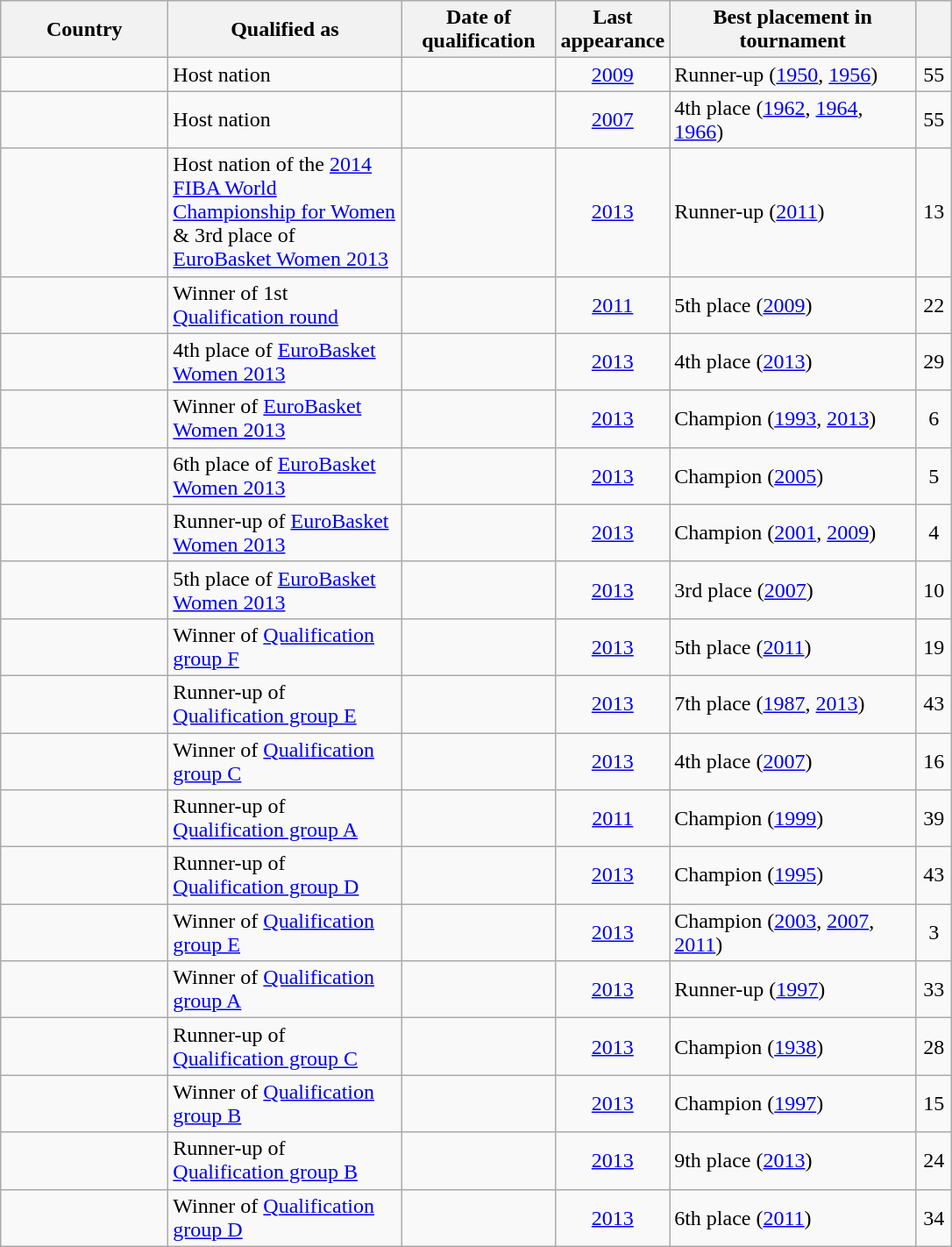<table class="wikitable sortable">
<tr>
<th scope="col" width="120">Country</th>
<th scope="col" width="170">Qualified as</th>
<th scope="col" width="110">Date of qualification</th>
<th scope="col" width="50">Last appearance</th>
<th scope="col" width="180">Best placement in tournament</th>
<th scope="col" width="20"></th>
</tr>
<tr>
<td></td>
<td>Host nation</td>
<td></td>
<td align=center><a href='#'>2009</a></td>
<td>Runner-up (<a href='#'>1950</a>, <a href='#'>1956</a>)</td>
<td align="center">55</td>
</tr>
<tr>
<td></td>
<td>Host nation</td>
<td></td>
<td align=center><a href='#'>2007</a></td>
<td>4th place (<a href='#'>1962</a>, <a href='#'>1964</a>, <a href='#'>1966</a>)</td>
<td align="center">55</td>
</tr>
<tr>
<td></td>
<td>Host nation of the <a href='#'>2014 FIBA World Championship for Women</a> & 3rd place of <a href='#'>EuroBasket Women 2013</a></td>
<td></td>
<td align=center><a href='#'>2013</a></td>
<td>Runner-up (<a href='#'>2011</a>)</td>
<td align="center">13</td>
</tr>
<tr>
<td></td>
<td>Winner of 1st <a href='#'>Qualification round</a></td>
<td></td>
<td align=center><a href='#'>2011</a></td>
<td>5th place (<a href='#'>2009</a>)</td>
<td align="center">22</td>
</tr>
<tr>
<td></td>
<td>4th place of <a href='#'>EuroBasket Women 2013</a></td>
<td></td>
<td align=center><a href='#'>2013</a></td>
<td>4th place (<a href='#'>2013</a>)</td>
<td align="center">29</td>
</tr>
<tr>
<td></td>
<td>Winner of <a href='#'>EuroBasket Women 2013</a></td>
<td></td>
<td align=center><a href='#'>2013</a></td>
<td>Champion (<a href='#'>1993</a>, <a href='#'>2013</a>)</td>
<td align="center">6</td>
</tr>
<tr>
<td></td>
<td>6th place of <a href='#'>EuroBasket Women 2013</a></td>
<td></td>
<td align=center><a href='#'>2013</a></td>
<td>Champion (<a href='#'>2005</a>)</td>
<td align="center">5</td>
</tr>
<tr>
<td></td>
<td>Runner-up of <a href='#'>EuroBasket Women 2013</a></td>
<td></td>
<td align=center><a href='#'>2013</a></td>
<td>Champion (<a href='#'>2001</a>, <a href='#'>2009</a>)</td>
<td align="center">4</td>
</tr>
<tr>
<td></td>
<td>5th place of <a href='#'>EuroBasket Women 2013</a></td>
<td></td>
<td align=center><a href='#'>2013</a></td>
<td>3rd place (<a href='#'>2007</a>)</td>
<td align="center">10</td>
</tr>
<tr>
<td></td>
<td>Winner of <a href='#'>Qualification group F</a></td>
<td></td>
<td align=center><a href='#'>2013</a></td>
<td>5th place (<a href='#'>2011</a>)</td>
<td align="center">19</td>
</tr>
<tr>
<td></td>
<td>Runner-up of <a href='#'>Qualification group E</a></td>
<td></td>
<td align=center><a href='#'>2013</a></td>
<td>7th place (<a href='#'>1987</a>, <a href='#'>2013</a>)</td>
<td align="center">43</td>
</tr>
<tr>
<td></td>
<td>Winner of <a href='#'>Qualification group C</a></td>
<td></td>
<td align=center><a href='#'>2013</a></td>
<td>4th place (<a href='#'>2007</a>)</td>
<td align="center">16</td>
</tr>
<tr>
<td></td>
<td>Runner-up of <a href='#'>Qualification group A</a></td>
<td></td>
<td align=center><a href='#'>2011</a></td>
<td>Champion (<a href='#'>1999</a>)</td>
<td align="center">39</td>
</tr>
<tr>
<td></td>
<td>Runner-up of <a href='#'>Qualification group D</a></td>
<td></td>
<td align=center><a href='#'>2013</a></td>
<td>Champion (<a href='#'>1995</a>)</td>
<td align="center">43</td>
</tr>
<tr>
<td></td>
<td>Winner of <a href='#'>Qualification group E</a></td>
<td></td>
<td align=center><a href='#'>2013</a></td>
<td>Champion (<a href='#'>2003</a>, <a href='#'>2007</a>, <a href='#'>2011</a>)</td>
<td align="center">3</td>
</tr>
<tr>
<td></td>
<td>Winner of <a href='#'>Qualification group A</a></td>
<td></td>
<td align=center><a href='#'>2013</a></td>
<td>Runner-up (<a href='#'>1997</a>)</td>
<td align="center">33</td>
</tr>
<tr>
<td></td>
<td>Runner-up of <a href='#'>Qualification group C</a></td>
<td></td>
<td align=center><a href='#'>2013</a></td>
<td>Champion (<a href='#'>1938</a>)</td>
<td align="center">28</td>
</tr>
<tr>
<td></td>
<td>Winner of <a href='#'>Qualification group B</a></td>
<td></td>
<td align=center><a href='#'>2013</a></td>
<td>Champion (<a href='#'>1997</a>)</td>
<td align="center">15</td>
</tr>
<tr>
<td></td>
<td>Runner-up of <a href='#'>Qualification group B</a></td>
<td></td>
<td align=center><a href='#'>2013</a></td>
<td>9th place (<a href='#'>2013</a>)</td>
<td align="center">24</td>
</tr>
<tr>
<td></td>
<td>Winner of <a href='#'>Qualification group D</a></td>
<td></td>
<td align=center><a href='#'>2013</a></td>
<td>6th place (<a href='#'>2011</a>)</td>
<td align="center">34</td>
</tr>
</table>
